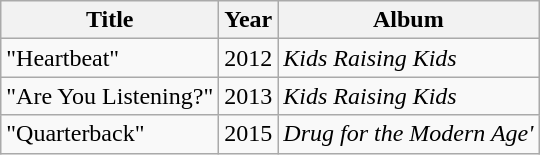<table class="wikitable">
<tr>
<th>Title</th>
<th>Year</th>
<th>Album</th>
</tr>
<tr>
<td>"Heartbeat"</td>
<td>2012</td>
<td><em>Kids Raising Kids</em></td>
</tr>
<tr>
<td>"Are You Listening?"</td>
<td>2013</td>
<td><em>Kids Raising Kids</em></td>
</tr>
<tr>
<td>"Quarterback"</td>
<td>2015</td>
<td><em>Drug for the Modern Age'</td>
</tr>
</table>
